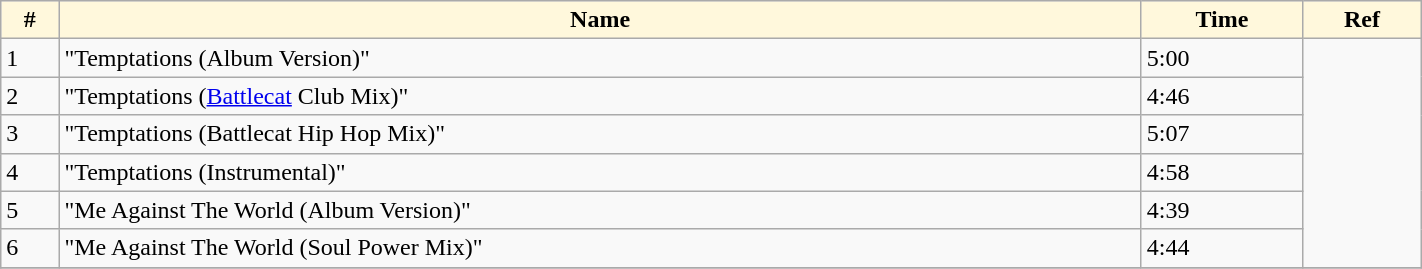<table class="wikitable center" style="margin-top: 0; width:75%">
<tr>
<th style="background:cornsilk;">#</th>
<th style="background:cornsilk;">Name</th>
<th style="background:cornsilk;">Time</th>
<th style="background:cornsilk;">Ref</th>
</tr>
<tr>
<td>1</td>
<td>"Temptations (Album Version)"</td>
<td>5:00</td>
<td rowspan="6"></td>
</tr>
<tr>
<td>2</td>
<td>"Temptations (<a href='#'>Battlecat</a> Club Mix)"</td>
<td>4:46</td>
</tr>
<tr>
<td>3</td>
<td>"Temptations (Battlecat Hip Hop Mix)"</td>
<td>5:07</td>
</tr>
<tr>
<td>4</td>
<td>"Temptations (Instrumental)"</td>
<td>4:58</td>
</tr>
<tr>
<td>5</td>
<td>"Me Against The World (Album Version)"</td>
<td>4:39</td>
</tr>
<tr>
<td>6</td>
<td>"Me Against The World (Soul Power Mix)"</td>
<td>4:44</td>
</tr>
<tr>
</tr>
</table>
